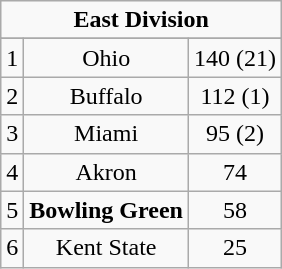<table class="wikitable">
<tr align="center">
<td align="center" Colspan="3"><strong>East Division</strong></td>
</tr>
<tr align="center">
</tr>
<tr align="center">
<td>1</td>
<td>Ohio</td>
<td>140 (21)</td>
</tr>
<tr align="center">
<td>2</td>
<td>Buffalo</td>
<td>112 (1)</td>
</tr>
<tr align="center">
<td>3</td>
<td>Miami</td>
<td>95 (2)</td>
</tr>
<tr align="center">
<td>4</td>
<td>Akron</td>
<td>74</td>
</tr>
<tr align="center">
<td>5</td>
<td><strong>Bowling Green</strong></td>
<td>58</td>
</tr>
<tr align="center">
<td>6</td>
<td>Kent State</td>
<td>25</td>
</tr>
</table>
